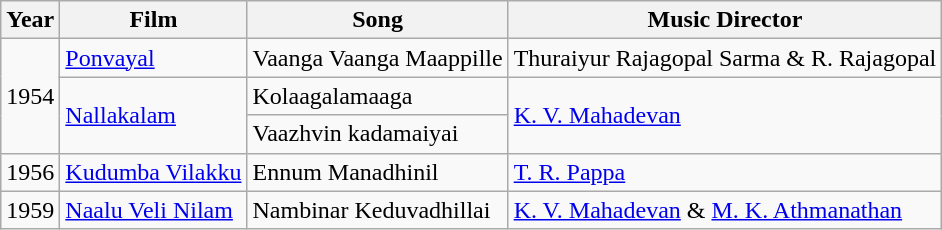<table class="wikitable">
<tr>
<th>Year</th>
<th>Film</th>
<th>Song</th>
<th>Music Director</th>
</tr>
<tr>
<td rowspan=3>1954</td>
<td><a href='#'>Ponvayal</a></td>
<td>Vaanga Vaanga Maappille</td>
<td>Thuraiyur Rajagopal Sarma & R. Rajagopal</td>
</tr>
<tr>
<td rowspan=2><a href='#'>Nallakalam</a></td>
<td>Kolaagalamaaga</td>
<td rowspan=2><a href='#'>K. V. Mahadevan</a></td>
</tr>
<tr>
<td>Vaazhvin kadamaiyai</td>
</tr>
<tr>
<td>1956</td>
<td><a href='#'>Kudumba Vilakku</a></td>
<td>Ennum Manadhinil</td>
<td><a href='#'>T. R. Pappa</a></td>
</tr>
<tr>
<td>1959</td>
<td><a href='#'>Naalu Veli Nilam</a></td>
<td>Nambinar Keduvadhillai</td>
<td><a href='#'>K. V. Mahadevan</a> & <a href='#'>M. K. Athmanathan</a></td>
</tr>
</table>
